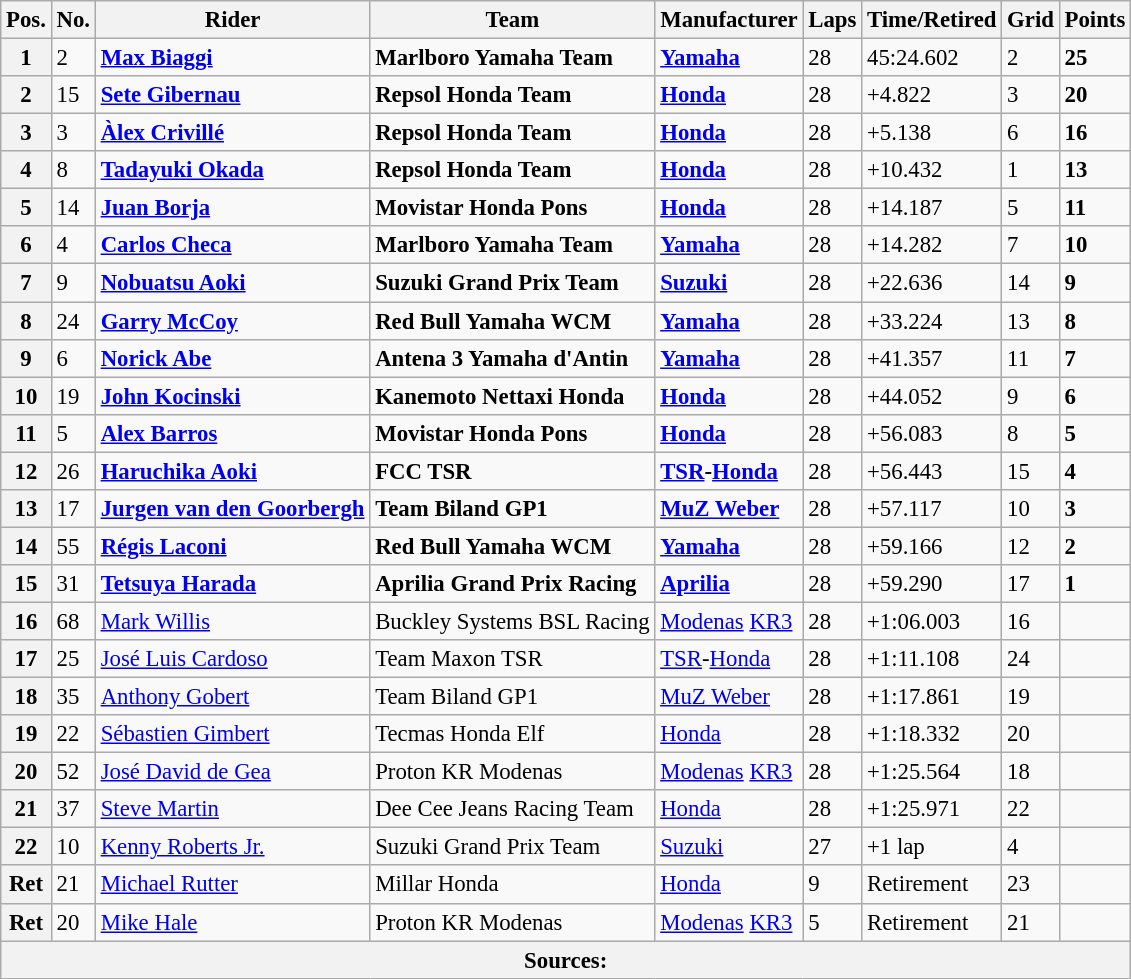<table class="wikitable" style="font-size: 95%;">
<tr>
<th>Pos.</th>
<th>No.</th>
<th>Rider</th>
<th>Team</th>
<th>Manufacturer</th>
<th>Laps</th>
<th>Time/Retired</th>
<th>Grid</th>
<th>Points</th>
</tr>
<tr>
<th>1</th>
<td>2</td>
<td> <strong><a href='#'>Max Biaggi</a></strong></td>
<td><strong>Marlboro Yamaha Team</strong></td>
<td><strong><a href='#'>Yamaha</a></strong></td>
<td>28</td>
<td>45:24.602</td>
<td>2</td>
<td><strong>25</strong></td>
</tr>
<tr>
<th>2</th>
<td>15</td>
<td> <strong><a href='#'>Sete Gibernau</a></strong></td>
<td><strong>Repsol Honda Team</strong></td>
<td><strong><a href='#'>Honda</a></strong></td>
<td>28</td>
<td>+4.822</td>
<td>3</td>
<td><strong>20</strong></td>
</tr>
<tr>
<th>3</th>
<td>3</td>
<td> <strong><a href='#'>Àlex Crivillé</a></strong></td>
<td><strong>Repsol Honda Team</strong></td>
<td><strong><a href='#'>Honda</a></strong></td>
<td>28</td>
<td>+5.138</td>
<td>6</td>
<td><strong>16</strong></td>
</tr>
<tr>
<th>4</th>
<td>8</td>
<td> <strong><a href='#'>Tadayuki Okada</a></strong></td>
<td><strong>Repsol Honda Team</strong></td>
<td><strong><a href='#'>Honda</a></strong></td>
<td>28</td>
<td>+10.432</td>
<td>1</td>
<td><strong>13</strong></td>
</tr>
<tr>
<th>5</th>
<td>14</td>
<td> <strong><a href='#'>Juan Borja</a></strong></td>
<td><strong>Movistar Honda Pons</strong></td>
<td><strong><a href='#'>Honda</a></strong></td>
<td>28</td>
<td>+14.187</td>
<td>5</td>
<td><strong>11</strong></td>
</tr>
<tr>
<th>6</th>
<td>4</td>
<td> <strong><a href='#'>Carlos Checa</a></strong></td>
<td><strong>Marlboro Yamaha Team</strong></td>
<td><strong><a href='#'>Yamaha</a></strong></td>
<td>28</td>
<td>+14.282</td>
<td>7</td>
<td><strong>10</strong></td>
</tr>
<tr>
<th>7</th>
<td>9</td>
<td> <strong><a href='#'>Nobuatsu Aoki</a></strong></td>
<td><strong>Suzuki Grand Prix Team</strong></td>
<td><strong><a href='#'>Suzuki</a></strong></td>
<td>28</td>
<td>+22.636</td>
<td>14</td>
<td><strong>9</strong></td>
</tr>
<tr>
<th>8</th>
<td>24</td>
<td> <strong><a href='#'>Garry McCoy</a></strong></td>
<td><strong>Red Bull Yamaha WCM</strong></td>
<td><strong><a href='#'>Yamaha</a></strong></td>
<td>28</td>
<td>+33.224</td>
<td>13</td>
<td><strong>8</strong></td>
</tr>
<tr>
<th>9</th>
<td>6</td>
<td> <strong><a href='#'>Norick Abe</a></strong></td>
<td><strong>Antena 3 Yamaha d'Antin</strong></td>
<td><strong><a href='#'>Yamaha</a></strong></td>
<td>28</td>
<td>+41.357</td>
<td>11</td>
<td><strong>7</strong></td>
</tr>
<tr>
<th>10</th>
<td>19</td>
<td> <strong><a href='#'>John Kocinski</a></strong></td>
<td><strong>Kanemoto Nettaxi Honda</strong></td>
<td><strong><a href='#'>Honda</a></strong></td>
<td>28</td>
<td>+44.052</td>
<td>9</td>
<td><strong>6</strong></td>
</tr>
<tr>
<th>11</th>
<td>5</td>
<td> <strong><a href='#'>Alex Barros</a></strong></td>
<td><strong>Movistar Honda Pons</strong></td>
<td><strong><a href='#'>Honda</a></strong></td>
<td>28</td>
<td>+56.083</td>
<td>8</td>
<td><strong>5</strong></td>
</tr>
<tr>
<th>12</th>
<td>26</td>
<td> <strong><a href='#'>Haruchika Aoki</a></strong></td>
<td><strong>FCC TSR</strong></td>
<td><strong><a href='#'>TSR</a>-<a href='#'>Honda</a></strong></td>
<td>28</td>
<td>+56.443</td>
<td>15</td>
<td><strong>4</strong></td>
</tr>
<tr>
<th>13</th>
<td>17</td>
<td> <strong><a href='#'>Jurgen van den Goorbergh</a></strong></td>
<td><strong>Team Biland GP1</strong></td>
<td><strong><a href='#'>MuZ Weber</a></strong></td>
<td>28</td>
<td>+57.117</td>
<td>10</td>
<td><strong>3</strong></td>
</tr>
<tr>
<th>14</th>
<td>55</td>
<td> <strong><a href='#'>Régis Laconi</a></strong></td>
<td><strong>Red Bull Yamaha WCM</strong></td>
<td><strong><a href='#'>Yamaha</a></strong></td>
<td>28</td>
<td>+59.166</td>
<td>12</td>
<td><strong>2</strong></td>
</tr>
<tr>
<th>15</th>
<td>31</td>
<td> <strong><a href='#'>Tetsuya Harada</a></strong></td>
<td><strong>Aprilia Grand Prix Racing</strong></td>
<td><strong><a href='#'>Aprilia</a></strong></td>
<td>28</td>
<td>+59.290</td>
<td>17</td>
<td><strong>1</strong></td>
</tr>
<tr>
<th>16</th>
<td>68</td>
<td> <a href='#'>Mark Willis</a></td>
<td>Buckley Systems BSL Racing</td>
<td><a href='#'>Modenas</a> <a href='#'>KR3</a></td>
<td>28</td>
<td>+1:06.003</td>
<td>16</td>
<td></td>
</tr>
<tr>
<th>17</th>
<td>25</td>
<td> <a href='#'>José Luis Cardoso</a></td>
<td>Team Maxon TSR</td>
<td><a href='#'>TSR</a>-<a href='#'>Honda</a></td>
<td>28</td>
<td>+1:11.108</td>
<td>24</td>
<td></td>
</tr>
<tr>
<th>18</th>
<td>35</td>
<td> <a href='#'>Anthony Gobert</a></td>
<td>Team Biland GP1</td>
<td><a href='#'>MuZ Weber</a></td>
<td>28</td>
<td>+1:17.861</td>
<td>19</td>
<td></td>
</tr>
<tr>
<th>19</th>
<td>22</td>
<td> <a href='#'>Sébastien Gimbert</a></td>
<td>Tecmas Honda Elf</td>
<td><a href='#'>Honda</a></td>
<td>28</td>
<td>+1:18.332</td>
<td>20</td>
<td></td>
</tr>
<tr>
<th>20</th>
<td>52</td>
<td> <a href='#'>José David de Gea</a></td>
<td>Proton KR Modenas</td>
<td><a href='#'>Modenas</a> <a href='#'>KR3</a></td>
<td>28</td>
<td>+1:25.564</td>
<td>18</td>
<td></td>
</tr>
<tr>
<th>21</th>
<td>37</td>
<td> <a href='#'>Steve Martin</a></td>
<td>Dee Cee Jeans Racing Team</td>
<td><a href='#'>Honda</a></td>
<td>28</td>
<td>+1:25.971</td>
<td>22</td>
<td></td>
</tr>
<tr>
<th>22</th>
<td>10</td>
<td> <a href='#'>Kenny Roberts Jr.</a></td>
<td>Suzuki Grand Prix Team</td>
<td><a href='#'>Suzuki</a></td>
<td>27</td>
<td>+1 lap</td>
<td>4</td>
<td></td>
</tr>
<tr>
<th>Ret</th>
<td>21</td>
<td> <a href='#'>Michael Rutter</a></td>
<td>Millar Honda</td>
<td><a href='#'>Honda</a></td>
<td>9</td>
<td>Retirement</td>
<td>23</td>
<td></td>
</tr>
<tr>
<th>Ret</th>
<td>20</td>
<td> <a href='#'>Mike Hale</a></td>
<td>Proton KR Modenas</td>
<td><a href='#'>Modenas</a> <a href='#'>KR3</a></td>
<td>5</td>
<td>Retirement</td>
<td>21</td>
<td></td>
</tr>
<tr>
<th colspan=9>Sources: </th>
</tr>
</table>
